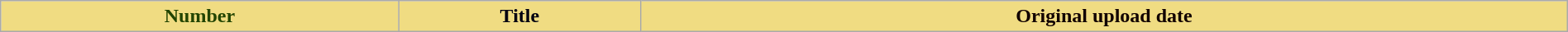<table class="sortable wikitable plainrowheaders" style="width:100%;">
<tr>
<th style="background-color:#F0DC82; color:#240; text-align:center;">Number</th>
<th style="background-color:#F0DC82; color:#001; text-align:center;">Title</th>
<th style="background-color:#F0DC82; color:#100; text-align:center;">Original upload date<br>

</th>
</tr>
</table>
